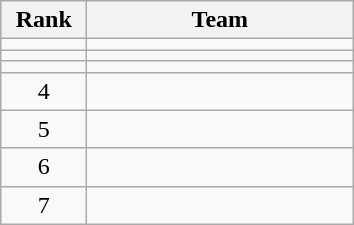<table class="wikitable" style="text-align: center">
<tr>
<th width=50>Rank</th>
<th width=170>Team</th>
</tr>
<tr>
<td></td>
<td align=left></td>
</tr>
<tr>
<td></td>
<td align=left></td>
</tr>
<tr>
<td></td>
<td align=left></td>
</tr>
<tr>
<td>4</td>
<td align=left></td>
</tr>
<tr>
<td>5</td>
<td align=left></td>
</tr>
<tr>
<td>6</td>
<td align=left></td>
</tr>
<tr>
<td>7</td>
<td align=left></td>
</tr>
</table>
